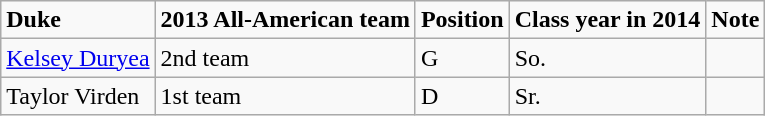<table class="wikitable">
<tr style="text-align:left;">
<td><strong>Duke</strong></td>
<td><strong>2013 All-American team</strong></td>
<td><strong>Position</strong></td>
<td><strong>Class year in 2014</strong></td>
<td><strong>Note</strong></td>
</tr>
<tr style="text-align:left;">
<td><a href='#'>Kelsey Duryea</a></td>
<td>2nd team</td>
<td>G</td>
<td>So.</td>
<td></td>
</tr>
<tr style="text-align:left;">
<td>Taylor Virden</td>
<td>1st team</td>
<td>D</td>
<td>Sr.</td>
<td></td>
</tr>
</table>
